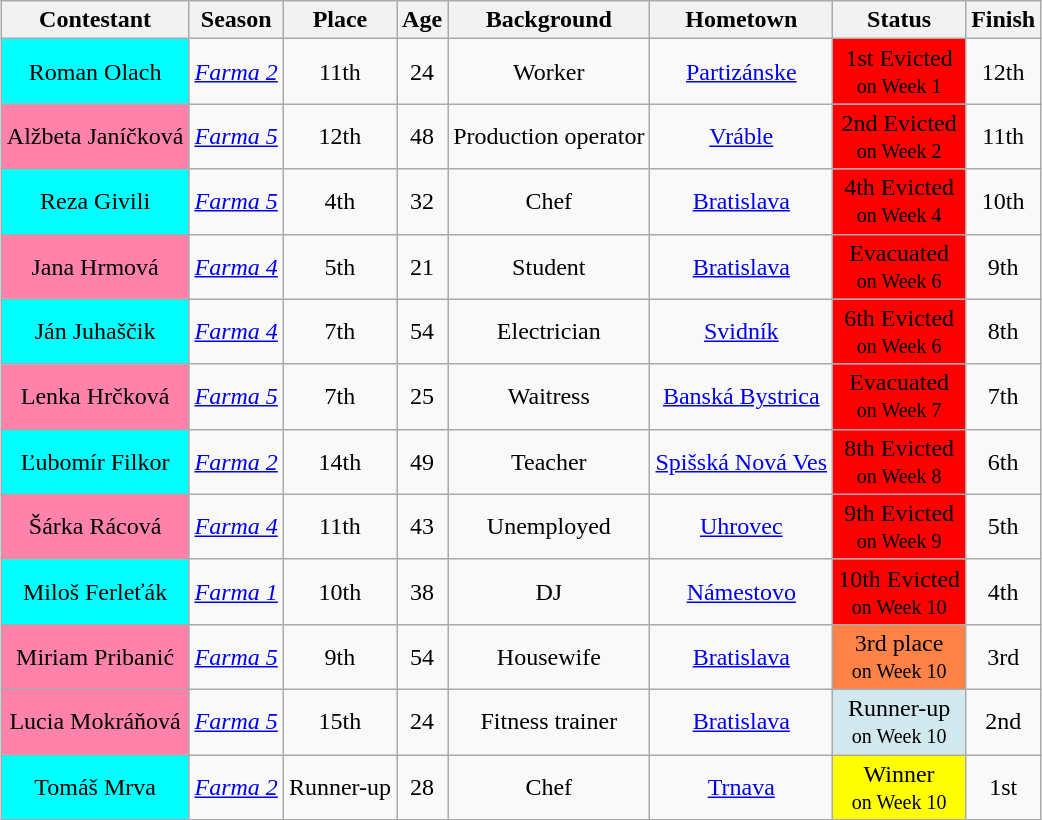<table class="wikitable sortable" style="margin:auto; text-align:center">
<tr>
<th>Contestant</th>
<th>Season</th>
<th>Place</th>
<th>Age</th>
<th>Background</th>
<th>Hometown</th>
<th>Status</th>
<th>Finish</th>
</tr>
<tr>
<td style="background:cyan;" colspan=1>Roman Olach</td>
<td><em><a href='#'>Farma 2</a></em></td>
<td>11th</td>
<td>24</td>
<td>Worker</td>
<td><a href='#'>Partizánske</a></td>
<td style="background:#ff0000;">1st Evicted<br><small>on Week 1</small></td>
<td>12th</td>
</tr>
<tr>
<td style="background:#FF82AB;" colspan=1>Alžbeta Janíčková</td>
<td><em><a href='#'>Farma 5</a></em></td>
<td>12th</td>
<td>48</td>
<td>Production operator</td>
<td><a href='#'>Vráble</a></td>
<td style="background:#ff0000;">2nd Evicted<br><small>on Week 2</small></td>
<td>11th</td>
</tr>
<tr>
<td style="background:cyan;" colspan=1>Reza Givili</td>
<td><em><a href='#'>Farma 5</a></em></td>
<td>4th</td>
<td>32</td>
<td>Chef</td>
<td><a href='#'>Bratislava</a></td>
<td style="background:#ff0000;">4th Evicted<br><small>on Week 4</small></td>
<td>10th</td>
</tr>
<tr>
<td style="background:#FF82AB;" colspan=1>Jana Hrmová</td>
<td><em><a href='#'>Farma 4</a></em></td>
<td>5th</td>
<td>21</td>
<td>Student</td>
<td><a href='#'>Bratislava</a></td>
<td style="background:#ff0000;">Evacuated<br><small>on Week 6</small></td>
<td>9th</td>
</tr>
<tr>
<td style="background:cyan;" colspan=1>Ján Juhaščik</td>
<td><em><a href='#'>Farma 4</a></em></td>
<td>7th</td>
<td>54</td>
<td>Electrician</td>
<td><a href='#'>Svidník</a></td>
<td style="background:#ff0000;">6th Evicted<br><small>on Week 6</small></td>
<td>8th</td>
</tr>
<tr>
<td style="background:#FF82AB;" colspan=1>Lenka Hrčková</td>
<td><em><a href='#'>Farma 5</a></em></td>
<td>7th</td>
<td>25</td>
<td>Waitress</td>
<td><a href='#'>Banská Bystrica</a></td>
<td style="background:#ff0000;">Evacuated<br><small>on Week 7</small></td>
<td>7th</td>
</tr>
<tr>
<td style="background:cyan;" colspan=1>Ľubomír Filkor</td>
<td><em><a href='#'>Farma 2</a></em></td>
<td>14th</td>
<td>49</td>
<td>Teacher</td>
<td><a href='#'>Spišská Nová Ves</a></td>
<td style="background:#ff0000;">8th Evicted<br><small>on Week 8</small></td>
<td>6th</td>
</tr>
<tr>
<td style="background:#FF82AB;" colspan=1>Šárka Rácová</td>
<td><em><a href='#'>Farma 4</a></em></td>
<td>11th</td>
<td>43</td>
<td>Unemployed</td>
<td><a href='#'>Uhrovec</a></td>
<td style="background:#ff0000;">9th Evicted<br><small>on Week 9</small></td>
<td>5th</td>
</tr>
<tr>
<td style="background:cyan;" colspan=1>Miloš Ferleťák</td>
<td><em><a href='#'>Farma 1</a></em></td>
<td>10th</td>
<td>38</td>
<td>DJ</td>
<td><a href='#'>Námestovo</a></td>
<td style="background:#ff0000;">10th Evicted<br><small>on Week 10</small></td>
<td>4th</td>
</tr>
<tr>
<td style="background:#FF82AB;" colspan=1>Miriam Pribanić</td>
<td><em><a href='#'>Farma 5</a></em></td>
<td>9th</td>
<td>54</td>
<td>Housewife</td>
<td><a href='#'>Bratislava</a></td>
<td style="background:#FF8247;">3rd place<br><small>on Week 10</small></td>
<td>3rd</td>
</tr>
<tr>
<td style="background:#FF82AB;" colspan=1>Lucia Mokráňová</td>
<td><em><a href='#'>Farma 5</a></em></td>
<td>15th</td>
<td>24</td>
<td>Fitness trainer</td>
<td><a href='#'>Bratislava</a></td>
<td style="background:#D1E8EF;">Runner-up<br><small>on Week 10</small></td>
<td>2nd</td>
</tr>
<tr>
<td style="background:cyan;" colspan=1>Tomáš Mrva</td>
<td><em><a href='#'>Farma 2</a></em></td>
<td>Runner-up</td>
<td>28</td>
<td>Chef</td>
<td><a href='#'>Trnava</a></td>
<td style="background:yellow;">Winner<br><small>on Week 10</small></td>
<td>1st</td>
</tr>
</table>
